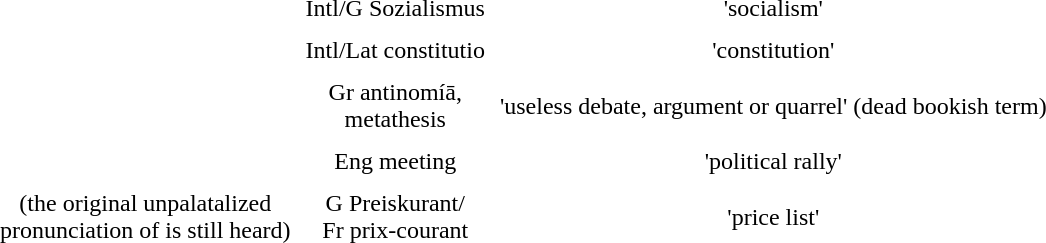<table style="text-align: center;" cellpadding="4">
<tr>
<td></td>
<td></td>
<td>Intl/G Sozialismus</td>
<td>'socialism'</td>
</tr>
<tr>
<td></td>
<td></td>
<td>Intl/Lat constitutio</td>
<td>'constitution'</td>
</tr>
<tr>
<td></td>
<td></td>
<td>Gr antinomíā,<br> metathesis</td>
<td>'useless debate, argument or quarrel' (dead bookish term)</td>
</tr>
<tr>
<td></td>
<td></td>
<td>Eng meeting</td>
<td>'political rally'</td>
</tr>
<tr>
<td></td>
<td> (the original unpalatalized<br> pronunciation of  is still heard)</td>
<td>G Preiskurant/ <br>Fr prix-courant</td>
<td>'price list'</td>
</tr>
</table>
